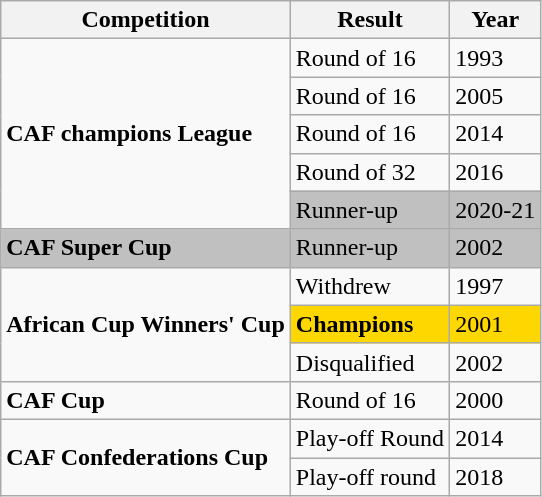<table class="wikitable">
<tr>
<th>Competition</th>
<th>Result</th>
<th>Year</th>
</tr>
<tr>
<td rowspan="5"><strong>CAF champions League</strong></td>
<td>Round of 16</td>
<td>1993</td>
</tr>
<tr>
<td>Round of 16</td>
<td>2005</td>
</tr>
<tr>
<td>Round of 16</td>
<td>2014</td>
</tr>
<tr>
<td>Round of 32</td>
<td>2016</td>
</tr>
<tr style="background:silver">
<td>Runner-up</td>
<td>2020-21</td>
</tr>
<tr style="background:silver">
<td><strong>CAF Super Cup</strong></td>
<td>Runner-up</td>
<td>2002</td>
</tr>
<tr>
<td rowspan="3"><strong>African Cup Winners' Cup</strong></td>
<td>Withdrew</td>
<td>1997</td>
</tr>
<tr style="background:gold">
<td><strong>Champions</strong></td>
<td>2001</td>
</tr>
<tr>
<td>Disqualified</td>
<td>2002</td>
</tr>
<tr>
<td><strong>CAF Cup</strong></td>
<td>Round of 16</td>
<td>2000</td>
</tr>
<tr>
<td rowspan="2"><strong>CAF Confederations Cup</strong></td>
<td>Play-off Round</td>
<td>2014</td>
</tr>
<tr>
<td>Play-off round</td>
<td>2018</td>
</tr>
</table>
